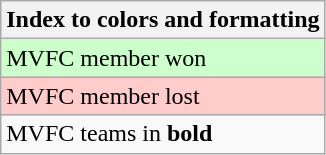<table class="wikitable">
<tr>
<th>Index to colors and formatting</th>
</tr>
<tr style="background:#cfc;">
<td>MVFC member won</td>
</tr>
<tr style="background:#fcc;">
<td>MVFC member lost</td>
</tr>
<tr>
<td>MVFC teams in <strong>bold</strong></td>
</tr>
</table>
